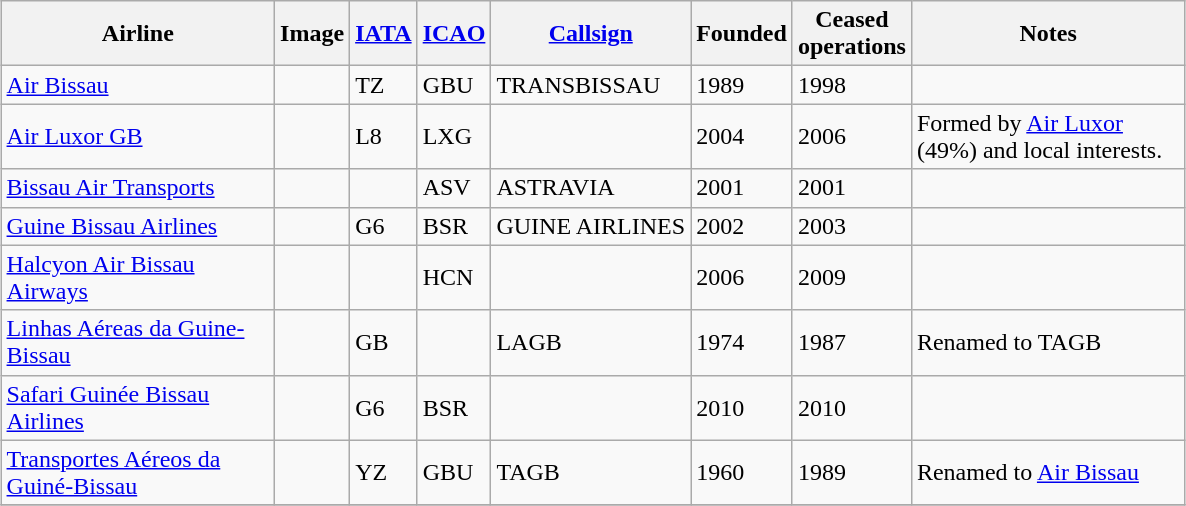<table class="wikitable sortable" style="border-collapse:collapse; margin:auto;" border="1" cellpadding="3">
<tr valign="middle">
<th style="width:175px;">Airline</th>
<th>Image</th>
<th><a href='#'>IATA</a></th>
<th><a href='#'>ICAO</a></th>
<th><a href='#'>Callsign</a></th>
<th>Founded</th>
<th>Ceased<br>operations</th>
<th style="width:175px;">Notes</th>
</tr>
<tr>
<td><a href='#'>Air Bissau</a></td>
<td></td>
<td>TZ</td>
<td>GBU</td>
<td>TRANSBISSAU</td>
<td>1989</td>
<td>1998</td>
<td></td>
</tr>
<tr>
<td><a href='#'>Air Luxor GB</a></td>
<td></td>
<td>L8</td>
<td>LXG</td>
<td></td>
<td>2004</td>
<td>2006</td>
<td>Formed by <a href='#'>Air Luxor</a> (49%) and local interests.</td>
</tr>
<tr>
<td><a href='#'>Bissau Air Transports</a></td>
<td></td>
<td></td>
<td>ASV</td>
<td>ASTRAVIA</td>
<td>2001</td>
<td>2001</td>
<td></td>
</tr>
<tr>
<td><a href='#'>Guine Bissau Airlines</a></td>
<td></td>
<td>G6</td>
<td>BSR</td>
<td>GUINE AIRLINES</td>
<td>2002</td>
<td>2003</td>
<td></td>
</tr>
<tr>
<td><a href='#'>Halcyon Air Bissau Airways</a></td>
<td></td>
<td></td>
<td>HCN</td>
<td></td>
<td>2006</td>
<td>2009</td>
<td></td>
</tr>
<tr>
<td><a href='#'>Linhas Aéreas da Guine-Bissau</a></td>
<td></td>
<td>GB</td>
<td></td>
<td>LAGB</td>
<td>1974</td>
<td>1987</td>
<td>Renamed to TAGB</td>
</tr>
<tr>
<td><a href='#'>Safari Guinée Bissau Airlines</a></td>
<td></td>
<td>G6</td>
<td>BSR</td>
<td></td>
<td>2010</td>
<td>2010</td>
<td></td>
</tr>
<tr>
<td><a href='#'>Transportes Aéreos da Guiné-Bissau</a></td>
<td></td>
<td>YZ</td>
<td>GBU</td>
<td>TAGB</td>
<td>1960</td>
<td>1989</td>
<td>Renamed to <a href='#'>Air Bissau</a></td>
</tr>
<tr>
</tr>
</table>
